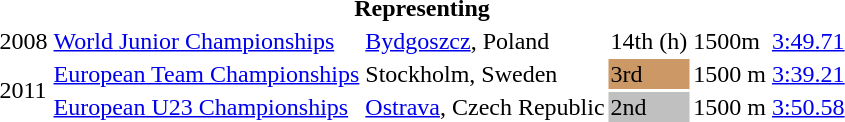<table>
<tr>
<th colspan="6">Representing </th>
</tr>
<tr>
<td>2008</td>
<td><a href='#'>World Junior Championships</a></td>
<td><a href='#'>Bydgoszcz</a>, Poland</td>
<td>14th (h)</td>
<td>1500m</td>
<td><a href='#'>3:49.71</a></td>
</tr>
<tr>
<td rowspan=2>2011</td>
<td><a href='#'>European Team Championships</a></td>
<td>Stockholm, Sweden</td>
<td bgcolor="CC9966">3rd</td>
<td>1500 m</td>
<td><a href='#'>3:39.21</a></td>
</tr>
<tr>
<td><a href='#'>European U23 Championships</a></td>
<td><a href='#'>Ostrava</a>, Czech Republic</td>
<td bgcolor="silver">2nd</td>
<td>1500 m</td>
<td><a href='#'>3:50.58</a></td>
</tr>
</table>
